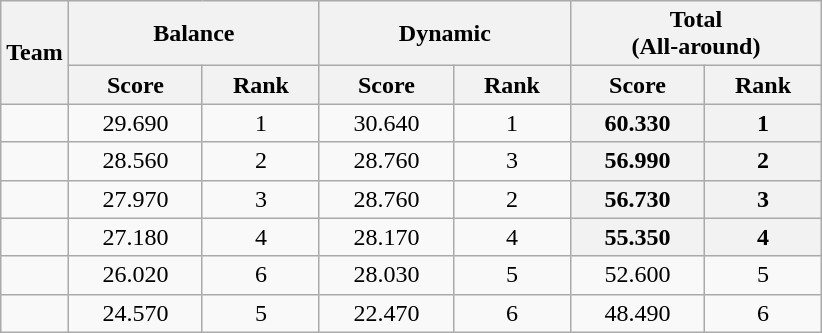<table class="wikitable" style="text-align:center">
<tr>
<th rowspan=2>Team</th>
<th style="width:10em" colspan=2>Balance</th>
<th style="width:10em" colspan=2>Dynamic</th>
<th style="width:10em" colspan=2>Total<br>(All-around)</th>
</tr>
<tr>
<th>Score</th>
<th>Rank</th>
<th>Score</th>
<th>Rank</th>
<th>Score</th>
<th>Rank</th>
</tr>
<tr>
<td align="left"></td>
<td>29.690</td>
<td>1</td>
<td>30.640</td>
<td>1</td>
<th>60.330</th>
<th>1</th>
</tr>
<tr>
<td align="left"></td>
<td>28.560</td>
<td>2</td>
<td>28.760</td>
<td>3</td>
<th>56.990</th>
<th>2</th>
</tr>
<tr>
<td align="left"></td>
<td>27.970</td>
<td>3</td>
<td>28.760</td>
<td>2</td>
<th>56.730</th>
<th>3</th>
</tr>
<tr>
<td align="left"></td>
<td>27.180</td>
<td>4</td>
<td>28.170</td>
<td>4</td>
<th>55.350</th>
<th>4</th>
</tr>
<tr>
<td align="left"></td>
<td>26.020</td>
<td>6</td>
<td>28.030</td>
<td>5</td>
<td>52.600</td>
<td>5</td>
</tr>
<tr>
<td align="left"></td>
<td>24.570</td>
<td>5</td>
<td>22.470</td>
<td>6</td>
<td>48.490</td>
<td>6</td>
</tr>
</table>
